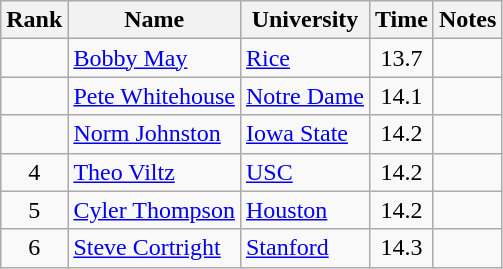<table class="wikitable sortable" style="text-align:center">
<tr>
<th>Rank</th>
<th>Name</th>
<th>University</th>
<th>Time</th>
<th>Notes</th>
</tr>
<tr>
<td></td>
<td align=left><a href='#'>Bobby May</a></td>
<td align="left"><a href='#'>Rice</a></td>
<td>13.7</td>
<td></td>
</tr>
<tr>
<td></td>
<td align=left><a href='#'>Pete Whitehouse</a></td>
<td align="left"><a href='#'>Notre Dame</a></td>
<td>14.1</td>
<td></td>
</tr>
<tr>
<td></td>
<td align=left><a href='#'>Norm Johnston</a></td>
<td align="left"><a href='#'>Iowa State</a></td>
<td>14.2</td>
<td></td>
</tr>
<tr>
<td>4</td>
<td align=left><a href='#'>Theo Viltz</a></td>
<td align=left><a href='#'>USC</a></td>
<td>14.2</td>
<td></td>
</tr>
<tr>
<td>5</td>
<td align=left><a href='#'>Cyler Thompson</a></td>
<td align="left"><a href='#'>Houston</a></td>
<td>14.2</td>
<td></td>
</tr>
<tr>
<td>6</td>
<td align=left><a href='#'>Steve Cortright</a></td>
<td align="left"><a href='#'>Stanford</a></td>
<td>14.3</td>
<td></td>
</tr>
</table>
